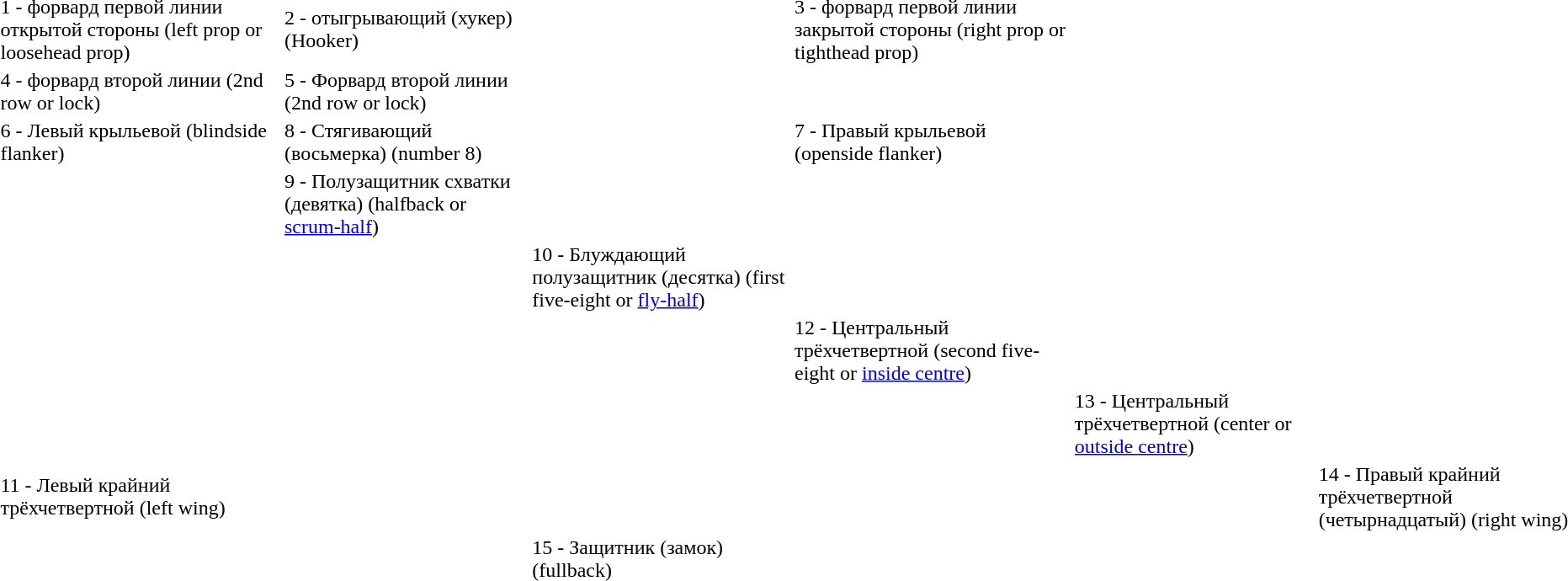<table>
<tr>
<td>1 - форвард первой линии открытой стороны (left prop or loosehead prop)</td>
<td></td>
<td>2 - отыгрывающий (хукер) (Hooker)</td>
<td></td>
<td>3 - форвард первой линии закрытой стороны (right prop or tighthead prop)</td>
<td></td>
</tr>
<tr>
<td>4 - форвард второй линии (2nd row or lock)</td>
<td></td>
<td>5 - Форвард второй линии (2nd row or lock)</td>
<td></td>
<td></td>
<td></td>
</tr>
<tr>
<td>6 - Левый крыльевой (blindside flanker)</td>
<td></td>
<td>8 - Стягивающий (восьмерка) (number 8)</td>
<td></td>
<td>7 - Правый крыльевой (openside flanker)</td>
<td></td>
<td></td>
</tr>
<tr>
<td></td>
<td></td>
<td>9 - Полузащитник схватки (девятка) (halfback or <a href='#'>scrum-half</a>)</td>
<td></td>
<td></td>
<td></td>
<td></td>
</tr>
<tr>
<td></td>
<td></td>
<td></td>
<td>10 - Блуждающий полузащитник (десятка) (first five-eight or <a href='#'>fly-half</a>)</td>
<td></td>
<td></td>
</tr>
<tr>
<td></td>
<td></td>
<td></td>
<td></td>
<td>12 - Центральный трёхчетвертной (second five-eight or <a href='#'>inside centre</a>)</td>
<td></td>
<td></td>
</tr>
<tr>
<td></td>
<td></td>
<td></td>
<td></td>
<td></td>
<td>13 - Центральный трёхчетвертной (center or <a href='#'>outside centre</a>)</td>
<td></td>
</tr>
<tr>
<td>11 - Левый крайний трёхчетвертной (left wing)</td>
<td></td>
<td></td>
<td></td>
<td></td>
<td></td>
<td>14 - Правый крайний трёхчетвертной (четырнадцатый) (right wing)</td>
</tr>
<tr>
<td></td>
<td></td>
<td></td>
<td>15 - Защитник (замок) (fullback)</td>
<td></td>
<td></td>
<td></td>
</tr>
</table>
